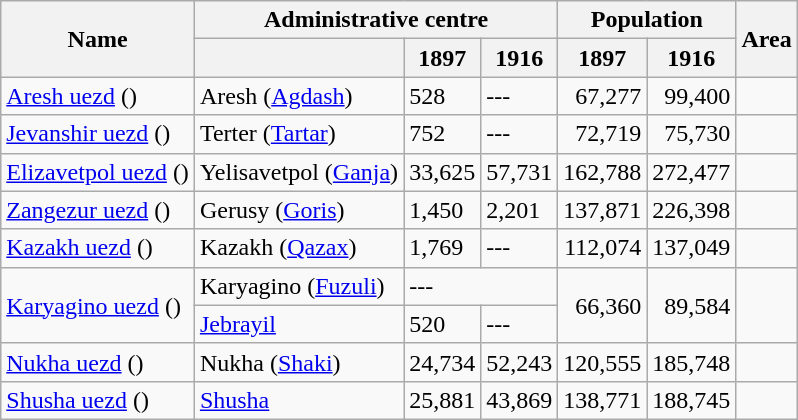<table class="wikitable sortable">
<tr>
<th rowspan="2">Name</th>
<th colspan="3"><strong>Administrative centre</strong></th>
<th colspan="2">Population</th>
<th rowspan="2">Area</th>
</tr>
<tr>
<th></th>
<th>1897</th>
<th>1916</th>
<th>1897</th>
<th>1916</th>
</tr>
<tr>
<td><a href='#'>Aresh uezd</a> ()</td>
<td>Aresh (<a href='#'>Agdash</a>)</td>
<td>528</td>
<td>---</td>
<td align="right">67,277</td>
<td align="right">99,400</td>
<td></td>
</tr>
<tr>
<td><a href='#'>Jevanshir uezd</a> ()</td>
<td>Terter (<a href='#'>Tartar</a>)</td>
<td>752</td>
<td>---</td>
<td align="right">72,719</td>
<td align="right">75,730</td>
<td></td>
</tr>
<tr>
<td><a href='#'>Elizavetpol uezd</a> ()</td>
<td>Yelisavetpol (<a href='#'>Ganja</a>)</td>
<td>33,625</td>
<td>57,731</td>
<td align="right">162,788</td>
<td align="right">272,477</td>
<td></td>
</tr>
<tr>
<td><a href='#'>Zangezur uezd</a> ()</td>
<td>Gerusy (<a href='#'>Goris</a>)</td>
<td>1,450</td>
<td>2,201</td>
<td align="right">137,871</td>
<td align="right">226,398</td>
<td></td>
</tr>
<tr>
<td><a href='#'>Kazakh uezd</a> ()</td>
<td>Kazakh (<a href='#'>Qazax</a>)</td>
<td>1,769</td>
<td>---</td>
<td align="right">112,074</td>
<td align="right">137,049</td>
<td></td>
</tr>
<tr>
<td rowspan="2"><a href='#'>Karyagino uezd</a> ()</td>
<td>Karyagino (<a href='#'>Fuzuli</a>)</td>
<td colspan="2">---</td>
<td rowspan="2" align="right">66,360</td>
<td rowspan="2" align="right">89,584</td>
<td rowspan="2"></td>
</tr>
<tr>
<td><a href='#'>Jebrayil</a></td>
<td>520</td>
<td>---</td>
</tr>
<tr>
<td><a href='#'>Nukha uezd</a> ()</td>
<td>Nukha (<a href='#'>Shaki</a>)</td>
<td>24,734</td>
<td>52,243</td>
<td align="right">120,555</td>
<td align="right">185,748</td>
<td></td>
</tr>
<tr>
<td><a href='#'>Shusha uezd</a> ()</td>
<td><a href='#'>Shusha</a></td>
<td>25,881</td>
<td>43,869</td>
<td align="right">138,771</td>
<td align="right">188,745</td>
<td></td>
</tr>
</table>
